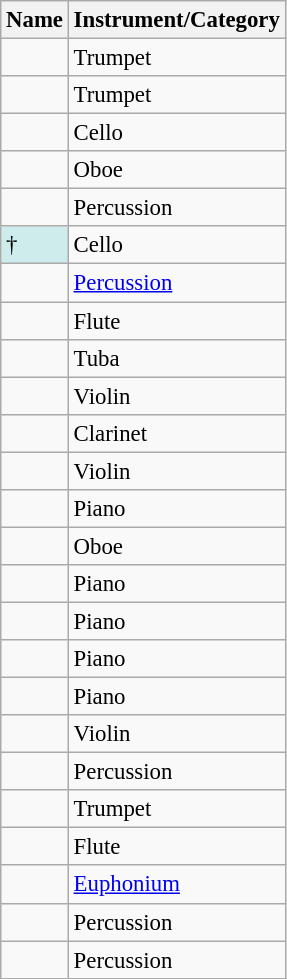<table class="wikitable sortable" style="font-size: 95%">
<tr>
<th>Name</th>
<th>Instrument/Category</th>
</tr>
<tr>
<td><strong></strong></td>
<td>Trumpet</td>
</tr>
<tr>
<td></td>
<td>Trumpet</td>
</tr>
<tr>
<td></td>
<td>Cello</td>
</tr>
<tr>
<td><strong></strong></td>
<td>Oboe</td>
</tr>
<tr>
<td></td>
<td>Percussion</td>
</tr>
<tr>
<td bgcolor="#CFECEC"><strong></strong>†</td>
<td>Cello</td>
</tr>
<tr>
<td><strong></strong></td>
<td><a href='#'>Percussion</a></td>
</tr>
<tr>
<td></td>
<td>Flute</td>
</tr>
<tr>
<td></td>
<td>Tuba</td>
</tr>
<tr>
<td></td>
<td>Violin</td>
</tr>
<tr>
<td><strong></strong></td>
<td>Clarinet</td>
</tr>
<tr>
<td></td>
<td>Violin</td>
</tr>
<tr>
<td></td>
<td>Piano</td>
</tr>
<tr>
<td></td>
<td>Oboe</td>
</tr>
<tr>
<td></td>
<td>Piano</td>
</tr>
<tr>
<td><strong></strong></td>
<td>Piano</td>
</tr>
<tr>
<td></td>
<td>Piano</td>
</tr>
<tr>
<td><strong></strong></td>
<td>Piano</td>
</tr>
<tr>
<td></td>
<td>Violin</td>
</tr>
<tr>
<td></td>
<td>Percussion</td>
</tr>
<tr>
<td><strong></strong></td>
<td>Trumpet</td>
</tr>
<tr>
<td></td>
<td>Flute</td>
</tr>
<tr>
<td></td>
<td><a href='#'>Euphonium</a></td>
</tr>
<tr>
<td></td>
<td>Percussion</td>
</tr>
<tr>
<td></td>
<td>Percussion</td>
</tr>
</table>
